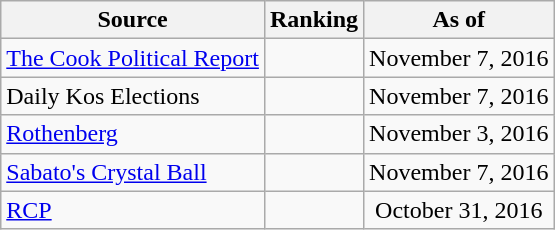<table class="wikitable" style="text-align:center">
<tr>
<th>Source</th>
<th>Ranking</th>
<th>As of</th>
</tr>
<tr>
<td align=left><a href='#'>The Cook Political Report</a></td>
<td></td>
<td>November 7, 2016</td>
</tr>
<tr>
<td align=left>Daily Kos Elections</td>
<td></td>
<td>November 7, 2016</td>
</tr>
<tr>
<td align=left><a href='#'>Rothenberg</a></td>
<td></td>
<td>November 3, 2016</td>
</tr>
<tr>
<td align=left><a href='#'>Sabato's Crystal Ball</a></td>
<td></td>
<td>November 7, 2016</td>
</tr>
<tr>
<td align="left"><a href='#'>RCP</a></td>
<td></td>
<td>October 31, 2016</td>
</tr>
</table>
